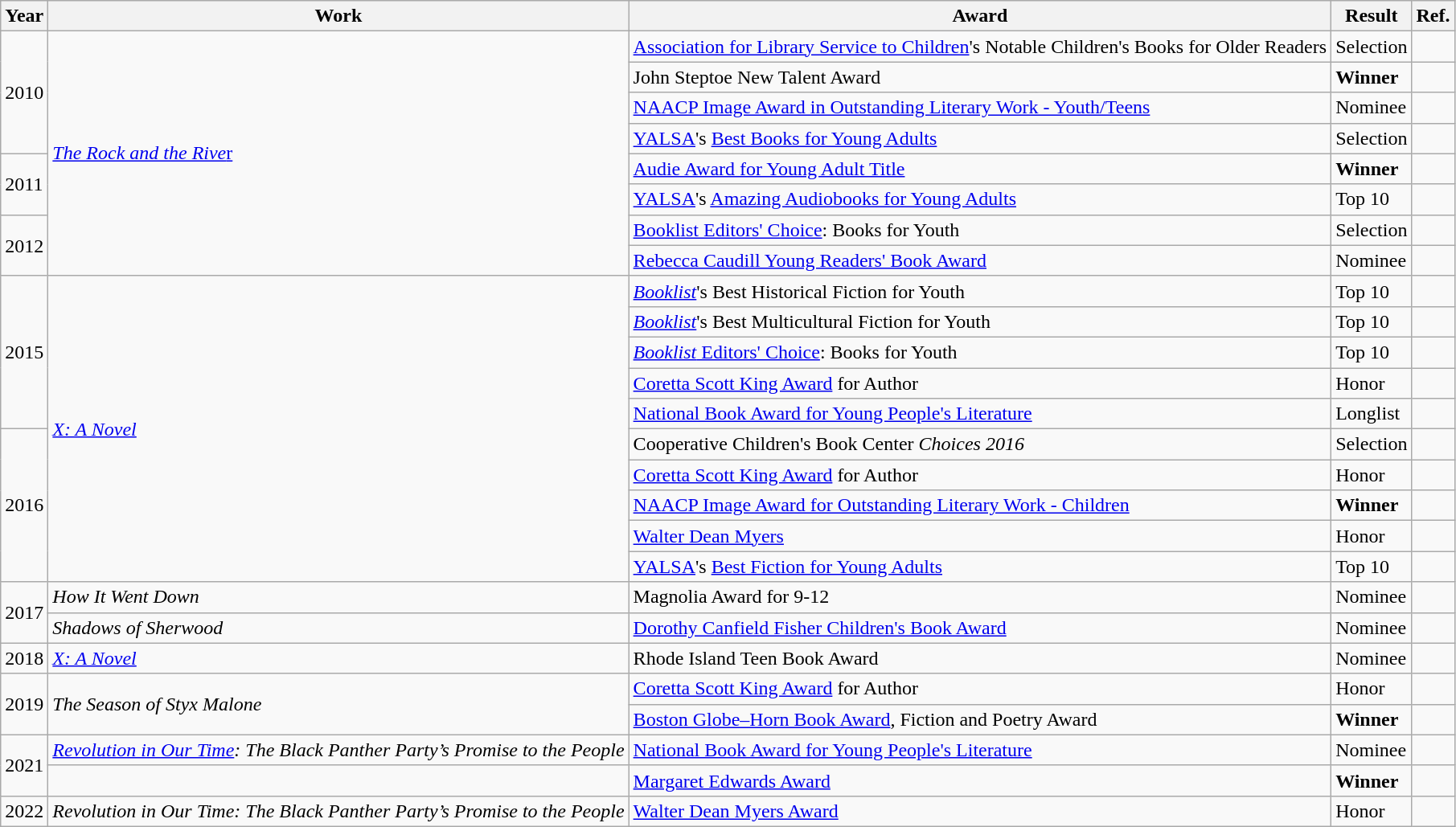<table class="wikitable sortable">
<tr>
<th>Year</th>
<th>Work</th>
<th>Award</th>
<th>Result</th>
<th>Ref.</th>
</tr>
<tr>
<td rowspan="4">2010</td>
<td rowspan="8"><a href='#'><em>The Rock and the Rive</em>r</a></td>
<td><a href='#'>Association for Library Service to Children</a>'s Notable Children's Books for Older Readers</td>
<td>Selection</td>
<td></td>
</tr>
<tr>
<td>John Steptoe New Talent Award</td>
<td><strong>Winner</strong></td>
<td></td>
</tr>
<tr>
<td><a href='#'>NAACP Image Award in Outstanding Literary Work - Youth/Teens</a></td>
<td>Nominee</td>
<td></td>
</tr>
<tr>
<td><a href='#'>YALSA</a>'s <a href='#'>Best Books for Young Adults</a></td>
<td>Selection</td>
<td></td>
</tr>
<tr>
<td rowspan="2">2011</td>
<td><a href='#'>Audie Award for Young Adult Title</a></td>
<td><strong>Winner</strong></td>
<td></td>
</tr>
<tr>
<td><a href='#'>YALSA</a>'s <a href='#'>Amazing Audiobooks for Young Adults</a></td>
<td>Top 10</td>
<td></td>
</tr>
<tr>
<td rowspan="2">2012</td>
<td><a href='#'>Booklist Editors' Choice</a>: Books for Youth</td>
<td>Selection</td>
<td></td>
</tr>
<tr>
<td><a href='#'>Rebecca Caudill Young Readers' Book Award</a></td>
<td>Nominee</td>
<td></td>
</tr>
<tr>
<td rowspan="5">2015</td>
<td rowspan="10"><em><a href='#'>X: A Novel</a></em></td>
<td><em><a href='#'>Booklist</a></em>'s Best Historical Fiction for Youth</td>
<td>Top 10</td>
<td></td>
</tr>
<tr>
<td><em><a href='#'>Booklist</a></em>'s Best Multicultural Fiction for Youth</td>
<td>Top 10</td>
<td></td>
</tr>
<tr>
<td><a href='#'><em>Booklist</em> Editors' Choice</a>: Books for Youth</td>
<td>Top 10</td>
<td></td>
</tr>
<tr>
<td><a href='#'>Coretta Scott King Award</a> for Author</td>
<td>Honor</td>
<td></td>
</tr>
<tr>
<td><a href='#'>National Book Award for Young People's Literature</a></td>
<td>Longlist</td>
<td></td>
</tr>
<tr>
<td rowspan="5">2016</td>
<td>Cooperative Children's Book Center <em>Choices 2016</em></td>
<td>Selection</td>
<td></td>
</tr>
<tr>
<td><a href='#'>Coretta Scott King Award</a> for Author</td>
<td>Honor</td>
<td></td>
</tr>
<tr>
<td><a href='#'>NAACP Image Award for Outstanding Literary Work - Children</a></td>
<td><strong>Winner</strong></td>
<td></td>
</tr>
<tr>
<td><a href='#'>Walter Dean Myers</a></td>
<td>Honor</td>
<td></td>
</tr>
<tr>
<td><a href='#'>YALSA</a>'s <a href='#'>Best Fiction for Young Adults</a></td>
<td>Top 10</td>
<td></td>
</tr>
<tr>
<td rowspan="2">2017</td>
<td><em>How It Went Down</em></td>
<td>Magnolia Award for 9-12</td>
<td>Nominee</td>
<td></td>
</tr>
<tr>
<td><em>Shadows of Sherwood</em></td>
<td><a href='#'>Dorothy Canfield Fisher Children's Book Award</a></td>
<td>Nominee</td>
<td></td>
</tr>
<tr>
<td>2018</td>
<td><em><a href='#'>X: A Novel</a></em></td>
<td>Rhode Island Teen Book Award</td>
<td>Nominee</td>
<td></td>
</tr>
<tr>
<td rowspan="2">2019</td>
<td rowspan="2"><em>The Season of Styx Malone</em></td>
<td><a href='#'>Coretta Scott King Award</a> for Author</td>
<td>Honor</td>
<td></td>
</tr>
<tr>
<td><a href='#'>Boston Globe–Horn Book Award</a>, Fiction and Poetry Award</td>
<td><strong>Winner</strong></td>
<td></td>
</tr>
<tr>
<td rowspan="2">2021</td>
<td><em><a href='#'>Revolution in Our Time</a>: The Black Panther Party’s Promise to the People</em></td>
<td><a href='#'>National Book Award for Young People's Literature</a></td>
<td>Nominee</td>
<td></td>
</tr>
<tr>
<td></td>
<td><a href='#'>Margaret Edwards Award</a></td>
<td><strong>Winner</strong></td>
<td></td>
</tr>
<tr>
<td>2022</td>
<td><em>Revolution in Our Time: The Black Panther Party’s Promise to the People</em></td>
<td><a href='#'>Walter Dean Myers Award</a></td>
<td>Honor</td>
<td></td>
</tr>
</table>
